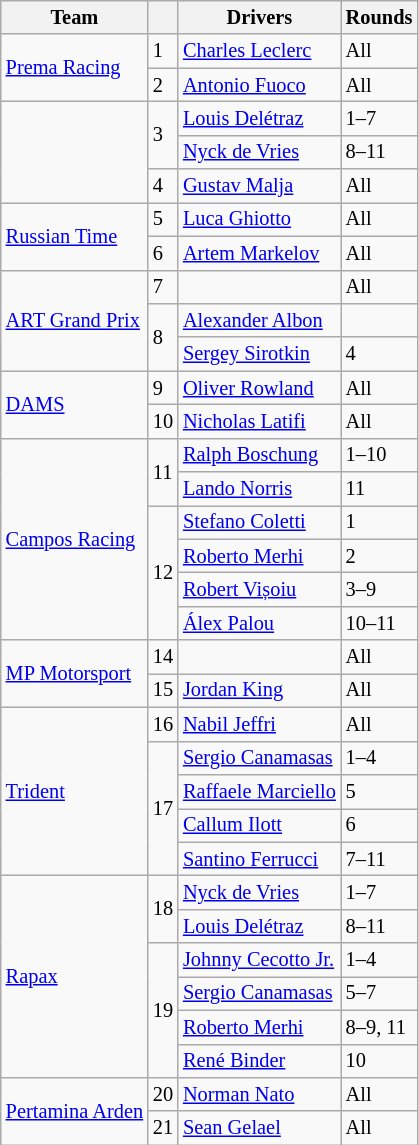<table class="wikitable" style="font-size: 85%">
<tr>
<th>Team</th>
<th></th>
<th>Drivers</th>
<th>Rounds</th>
</tr>
<tr>
<td rowspan=2> <a href='#'>Prema Racing</a></td>
<td>1</td>
<td> <a href='#'>Charles Leclerc</a></td>
<td>All</td>
</tr>
<tr>
<td>2</td>
<td> <a href='#'>Antonio Fuoco</a></td>
<td>All</td>
</tr>
<tr>
<td rowspan=3></td>
<td rowspan=2>3</td>
<td> <a href='#'>Louis Delétraz</a></td>
<td>1–7</td>
</tr>
<tr>
<td> <a href='#'>Nyck de Vries</a></td>
<td>8–11</td>
</tr>
<tr>
<td>4</td>
<td> <a href='#'>Gustav Malja</a></td>
<td>All</td>
</tr>
<tr>
<td rowspan=2> <a href='#'>Russian Time</a></td>
<td>5</td>
<td> <a href='#'>Luca Ghiotto</a></td>
<td>All</td>
</tr>
<tr>
<td>6</td>
<td> <a href='#'>Artem Markelov</a></td>
<td>All</td>
</tr>
<tr>
<td rowspan=3> <a href='#'>ART Grand Prix</a></td>
<td>7</td>
<td></td>
<td>All</td>
</tr>
<tr>
<td rowspan=2>8</td>
<td> <a href='#'>Alexander Albon</a></td>
<td></td>
</tr>
<tr>
<td> <a href='#'>Sergey Sirotkin</a></td>
<td>4</td>
</tr>
<tr>
<td rowspan=2> <a href='#'>DAMS</a></td>
<td>9</td>
<td> <a href='#'>Oliver Rowland</a></td>
<td>All</td>
</tr>
<tr>
<td>10</td>
<td> <a href='#'>Nicholas Latifi</a></td>
<td>All</td>
</tr>
<tr>
<td rowspan=6> <a href='#'>Campos Racing</a></td>
<td rowspan=2>11</td>
<td> <a href='#'>Ralph Boschung</a></td>
<td>1–10</td>
</tr>
<tr>
<td> <a href='#'>Lando Norris</a></td>
<td>11</td>
</tr>
<tr>
<td rowspan=4>12</td>
<td> <a href='#'>Stefano Coletti</a></td>
<td>1</td>
</tr>
<tr>
<td> <a href='#'>Roberto Merhi</a></td>
<td>2</td>
</tr>
<tr>
<td> <a href='#'>Robert Vișoiu</a></td>
<td>3–9</td>
</tr>
<tr>
<td> <a href='#'>Álex Palou</a></td>
<td>10–11</td>
</tr>
<tr>
<td rowspan=2> <a href='#'>MP Motorsport</a></td>
<td>14</td>
<td></td>
<td>All</td>
</tr>
<tr>
<td>15</td>
<td> <a href='#'>Jordan King</a></td>
<td>All</td>
</tr>
<tr>
<td rowspan=5> <a href='#'>Trident</a></td>
<td>16</td>
<td> <a href='#'>Nabil Jeffri</a></td>
<td>All</td>
</tr>
<tr>
<td rowspan=4>17</td>
<td> <a href='#'>Sergio Canamasas</a></td>
<td>1–4</td>
</tr>
<tr>
<td> <a href='#'>Raffaele Marciello</a></td>
<td>5</td>
</tr>
<tr>
<td> <a href='#'>Callum Ilott</a></td>
<td>6</td>
</tr>
<tr>
<td> <a href='#'>Santino Ferrucci</a></td>
<td>7–11</td>
</tr>
<tr>
<td rowspan=6> <a href='#'>Rapax</a></td>
<td rowspan=2>18</td>
<td> <a href='#'>Nyck de Vries</a></td>
<td>1–7</td>
</tr>
<tr>
<td> <a href='#'>Louis Delétraz</a></td>
<td>8–11</td>
</tr>
<tr>
<td rowspan=4>19</td>
<td> <a href='#'>Johnny Cecotto Jr.</a></td>
<td>1–4</td>
</tr>
<tr>
<td> <a href='#'>Sergio Canamasas</a></td>
<td>5–7</td>
</tr>
<tr>
<td> <a href='#'>Roberto Merhi</a></td>
<td>8–9, 11</td>
</tr>
<tr>
<td> <a href='#'>René Binder</a></td>
<td>10</td>
</tr>
<tr>
<td rowspan=2> <a href='#'>Pertamina Arden</a></td>
<td>20</td>
<td> <a href='#'>Norman Nato</a></td>
<td>All</td>
</tr>
<tr>
<td>21</td>
<td> <a href='#'>Sean Gelael</a></td>
<td>All</td>
</tr>
</table>
